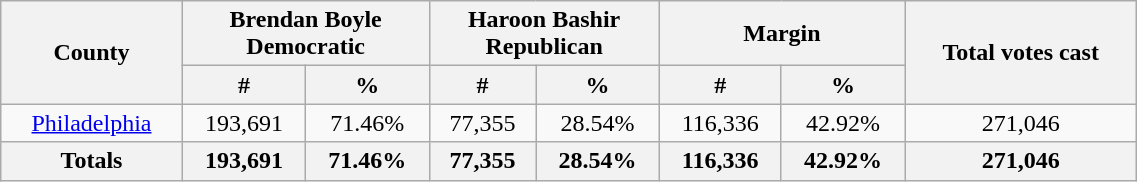<table width="60%"  class="wikitable sortable" style="text-align:center">
<tr>
<th rowspan="2">County</th>
<th style="text-align:center;" colspan="2">Brendan Boyle<br>Democratic</th>
<th style="text-align:center;" colspan="2">Haroon Bashir<br>Republican</th>
<th style="text-align:center;" colspan="2">Margin</th>
<th rowspan="2" style="text-align:center;">Total votes cast</th>
</tr>
<tr>
<th style="text-align:center;" data-sort-type="number">#</th>
<th style="text-align:center;" data-sort-type="number">%</th>
<th style="text-align:center;" data-sort-type="number">#</th>
<th style="text-align:center;" data-sort-type="number">%</th>
<th style="text-align:center;" data-sort-type="number">#</th>
<th style="text-align:center;" data-sort-type="number">%</th>
</tr>
<tr style="text-align:center;">
<td><a href='#'>Philadelphia</a></td>
<td>193,691</td>
<td>71.46%</td>
<td>77,355</td>
<td>28.54%</td>
<td>116,336</td>
<td>42.92%</td>
<td>271,046</td>
</tr>
<tr style="text-align:center;">
<th>Totals</th>
<th>193,691</th>
<th>71.46%</th>
<th>77,355</th>
<th>28.54%</th>
<th>116,336</th>
<th>42.92%</th>
<th>271,046</th>
</tr>
</table>
